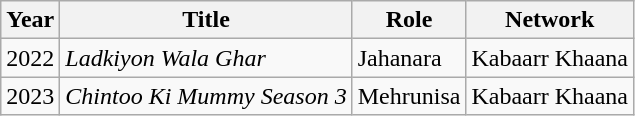<table class="wikitable sortable plainrowheaders">
<tr style="text-align:center;">
<th scope="col">Year</th>
<th scope="col">Title</th>
<th scope="col">Role</th>
<th scope="col">Network</th>
</tr>
<tr>
<td>2022</td>
<td><em>Ladkiyon Wala Ghar</em></td>
<td>Jahanara</td>
<td>Kabaarr Khaana</td>
</tr>
<tr>
<td>2023</td>
<td><em>Chintoo Ki Mummy Season 3</em></td>
<td>Mehrunisa</td>
<td>Kabaarr Khaana</td>
</tr>
</table>
